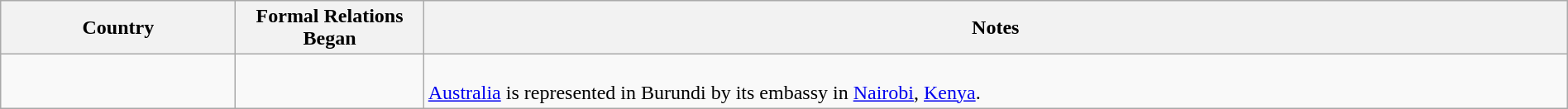<table class="wikitable sortable" style="width:100%; margin:auto;">
<tr>
<th style="width:15%;">Country</th>
<th style="width:12%;">Formal Relations Began</th>
<th>Notes</th>
</tr>
<tr valign="top">
<td></td>
<td></td>
<td><br><a href='#'>Australia</a> is represented in Burundi by its embassy in <a href='#'>Nairobi</a>, <a href='#'>Kenya</a>.</td>
</tr>
</table>
